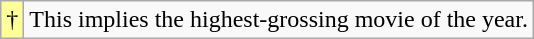<table class="wikitable">
<tr>
<td style="background-color:#FFFF99">†</td>
<td>This implies the highest-grossing movie of the year.</td>
</tr>
</table>
